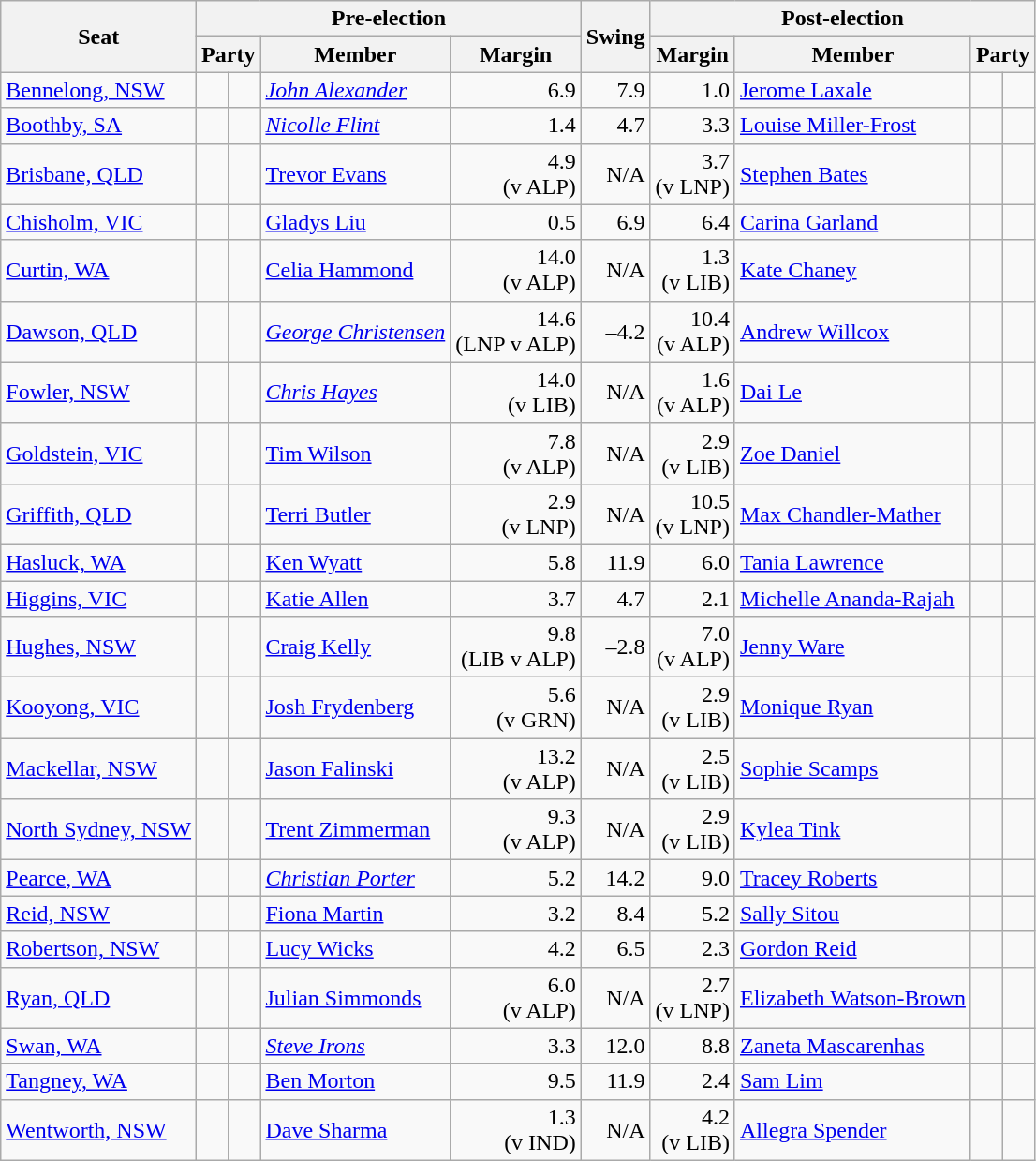<table class="wikitable sortable">
<tr style="text-align:center">
<th rowspan="2">Seat</th>
<th colspan="4">Pre-election</th>
<th rowspan="2">Swing</th>
<th colspan="4">Post-election</th>
</tr>
<tr style="text-align:center">
<th colspan="2">Party</th>
<th>Member</th>
<th>Margin</th>
<th>Margin</th>
<th>Member</th>
<th colspan="2">Party</th>
</tr>
<tr>
<td><a href='#'>Bennelong, NSW</a></td>
<td></td>
<td></td>
<td><em><a href='#'>John Alexander</a></em></td>
<td style="text-align:right;">6.9</td>
<td style="text-align:right;">7.9</td>
<td style="text-align:right;">1.0</td>
<td><a href='#'>Jerome Laxale</a></td>
<td></td>
<td></td>
</tr>
<tr>
<td><a href='#'>Boothby, SA</a></td>
<td></td>
<td></td>
<td><em><a href='#'>Nicolle Flint</a></em></td>
<td style="text-align:right;">1.4</td>
<td style="text-align:right;">4.7</td>
<td style="text-align:right;">3.3</td>
<td><a href='#'>Louise Miller-Frost</a></td>
<td></td>
<td></td>
</tr>
<tr>
<td><a href='#'>Brisbane, QLD</a></td>
<td></td>
<td></td>
<td><a href='#'>Trevor Evans</a></td>
<td style="text-align:right;">4.9<br>(v ALP)</td>
<td style="text-align:right;">N/A</td>
<td style="text-align:right;">3.7<br>(v LNP)</td>
<td><a href='#'>Stephen Bates</a></td>
<td></td>
<td></td>
</tr>
<tr>
<td><a href='#'>Chisholm, VIC</a></td>
<td></td>
<td></td>
<td><a href='#'>Gladys Liu</a></td>
<td style="text-align:right;">0.5</td>
<td style="text-align:right;">6.9</td>
<td style="text-align:right;">6.4</td>
<td><a href='#'>Carina Garland</a></td>
<td></td>
<td></td>
</tr>
<tr>
<td><a href='#'>Curtin, WA</a></td>
<td></td>
<td></td>
<td><a href='#'>Celia Hammond</a></td>
<td style="text-align:right;">14.0<br>(v ALP)</td>
<td style="text-align:right;">N/A</td>
<td style="text-align:right;">1.3<br>(v LIB)</td>
<td><a href='#'>Kate Chaney</a></td>
<td></td>
<td></td>
</tr>
<tr>
<td><a href='#'>Dawson, QLD</a></td>
<td></td>
<td></td>
<td><em><a href='#'>George Christensen</a></em></td>
<td style="text-align:right;">14.6<br>(LNP v ALP)</td>
<td style="text-align:right;">–4.2</td>
<td style="text-align:right;">10.4<br>(v ALP)</td>
<td><a href='#'>Andrew Willcox</a></td>
<td></td>
<td></td>
</tr>
<tr>
<td><a href='#'>Fowler, NSW</a></td>
<td></td>
<td></td>
<td><em><a href='#'>Chris Hayes</a></em></td>
<td style="text-align:right;">14.0<br>(v LIB)</td>
<td style="text-align:right;">N/A</td>
<td style="text-align:right;">1.6<br>(v ALP)</td>
<td><a href='#'>Dai Le</a></td>
<td></td>
<td></td>
</tr>
<tr>
<td><a href='#'>Goldstein, VIC</a></td>
<td></td>
<td></td>
<td><a href='#'>Tim Wilson</a></td>
<td style="text-align:right;">7.8<br>(v ALP)</td>
<td style="text-align:right;">N/A</td>
<td style="text-align:right;">2.9<br>(v LIB)</td>
<td><a href='#'>Zoe Daniel</a></td>
<td></td>
<td></td>
</tr>
<tr>
<td><a href='#'>Griffith, QLD</a></td>
<td></td>
<td></td>
<td><a href='#'>Terri Butler</a></td>
<td style="text-align:right;">2.9<br>(v LNP)</td>
<td style="text-align:right;">N/A</td>
<td style="text-align:right;">10.5<br>(v LNP)</td>
<td><a href='#'>Max Chandler-Mather</a></td>
<td></td>
<td></td>
</tr>
<tr>
<td><a href='#'>Hasluck, WA</a></td>
<td></td>
<td></td>
<td><a href='#'>Ken Wyatt</a></td>
<td style="text-align:right;">5.8</td>
<td style="text-align:right;">11.9</td>
<td style="text-align:right;">6.0</td>
<td><a href='#'>Tania Lawrence</a></td>
<td></td>
<td></td>
</tr>
<tr>
<td><a href='#'>Higgins, VIC</a></td>
<td></td>
<td></td>
<td><a href='#'>Katie Allen</a></td>
<td style="text-align:right;">3.7</td>
<td style="text-align:right;">4.7</td>
<td style="text-align:right;">2.1</td>
<td><a href='#'>Michelle Ananda-Rajah</a></td>
<td></td>
<td></td>
</tr>
<tr>
<td><a href='#'>Hughes, NSW</a></td>
<td></td>
<td></td>
<td><a href='#'>Craig Kelly</a></td>
<td style="text-align:right;">9.8<br>(LIB v ALP)</td>
<td style="text-align:right;">–2.8</td>
<td style="text-align:right;">7.0<br>(v ALP)</td>
<td><a href='#'>Jenny Ware</a></td>
<td></td>
<td></td>
</tr>
<tr>
<td><a href='#'>Kooyong, VIC</a></td>
<td></td>
<td></td>
<td><a href='#'>Josh Frydenberg</a></td>
<td style="text-align:right;">5.6<br>(v GRN)</td>
<td style="text-align:right;">N/A</td>
<td style="text-align:right;">2.9<br>(v LIB)</td>
<td><a href='#'>Monique Ryan</a></td>
<td></td>
<td></td>
</tr>
<tr>
<td><a href='#'>Mackellar, NSW</a></td>
<td></td>
<td></td>
<td><a href='#'>Jason Falinski</a></td>
<td style="text-align:right;">13.2<br>(v ALP)</td>
<td style="text-align:right;">N/A</td>
<td style="text-align:right;">2.5<br>(v LIB)</td>
<td><a href='#'>Sophie Scamps</a></td>
<td></td>
<td></td>
</tr>
<tr>
<td><a href='#'>North Sydney, NSW</a></td>
<td></td>
<td></td>
<td><a href='#'>Trent Zimmerman</a></td>
<td style="text-align:right;">9.3<br>(v ALP)</td>
<td style="text-align:right;">N/A</td>
<td style="text-align:right;">2.9<br>(v LIB)</td>
<td><a href='#'>Kylea Tink</a></td>
<td></td>
<td></td>
</tr>
<tr>
<td><a href='#'>Pearce, WA</a></td>
<td></td>
<td></td>
<td><em><a href='#'>Christian Porter</a></em></td>
<td style="text-align:right;">5.2</td>
<td style="text-align:right;">14.2</td>
<td style="text-align:right;">9.0</td>
<td><a href='#'>Tracey Roberts</a></td>
<td></td>
<td></td>
</tr>
<tr>
<td><a href='#'>Reid, NSW</a></td>
<td></td>
<td></td>
<td><a href='#'>Fiona Martin</a></td>
<td style="text-align:right;">3.2</td>
<td style="text-align:right;">8.4</td>
<td style="text-align:right;">5.2</td>
<td><a href='#'>Sally Sitou</a></td>
<td></td>
<td></td>
</tr>
<tr>
<td><a href='#'>Robertson, NSW</a></td>
<td></td>
<td></td>
<td><a href='#'>Lucy Wicks</a></td>
<td style="text-align:right;">4.2</td>
<td style="text-align:right;">6.5</td>
<td style="text-align:right;">2.3</td>
<td><a href='#'>Gordon Reid</a></td>
<td></td>
<td></td>
</tr>
<tr>
<td><a href='#'>Ryan, QLD</a></td>
<td></td>
<td></td>
<td><a href='#'>Julian Simmonds</a></td>
<td style="text-align:right;">6.0<br>(v ALP)</td>
<td style="text-align:right;">N/A</td>
<td style="text-align:right;">2.7<br>(v LNP)</td>
<td><a href='#'>Elizabeth Watson-Brown</a></td>
<td></td>
<td></td>
</tr>
<tr>
<td><a href='#'>Swan, WA</a></td>
<td></td>
<td></td>
<td><em><a href='#'>Steve Irons</a></em></td>
<td style="text-align:right;">3.3</td>
<td style="text-align:right;">12.0</td>
<td style="text-align:right;">8.8</td>
<td><a href='#'>Zaneta Mascarenhas</a></td>
<td></td>
<td></td>
</tr>
<tr>
<td><a href='#'>Tangney, WA</a></td>
<td></td>
<td></td>
<td><a href='#'>Ben Morton</a></td>
<td style="text-align:right;">9.5</td>
<td style="text-align:right;">11.9</td>
<td style="text-align:right;">2.4</td>
<td><a href='#'>Sam Lim</a></td>
<td></td>
<td></td>
</tr>
<tr>
<td><a href='#'>Wentworth, NSW</a></td>
<td></td>
<td></td>
<td><a href='#'>Dave Sharma</a></td>
<td style="text-align:right;">1.3<br>(v IND)</td>
<td style="text-align:right;">N/A</td>
<td style="text-align:right;">4.2<br>(v LIB)</td>
<td><a href='#'>Allegra Spender</a></td>
<td></td>
<td></td>
</tr>
</table>
